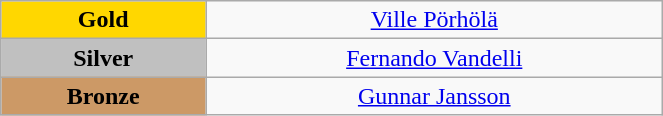<table class="wikitable" style="text-align:center; " width="35%">
<tr>
<td bgcolor="gold"><strong>Gold</strong></td>
<td><a href='#'>Ville Pörhölä</a><br>  <small><em></em></small></td>
</tr>
<tr>
<td bgcolor="silver"><strong>Silver</strong></td>
<td><a href='#'>Fernando Vandelli</a><br>  <small><em></em></small></td>
</tr>
<tr>
<td bgcolor="CC9966"><strong>Bronze</strong></td>
<td><a href='#'>Gunnar Jansson</a><br>  <small><em></em></small></td>
</tr>
</table>
